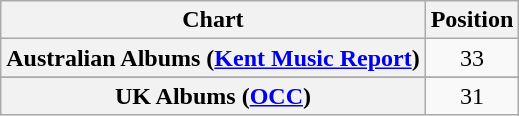<table class="wikitable plainrowheaders sortable">
<tr>
<th>Chart</th>
<th>Position</th>
</tr>
<tr>
<th scope="row">Australian Albums (<a href='#'>Kent Music Report</a>)</th>
<td style="text-align:center;">33</td>
</tr>
<tr>
</tr>
<tr>
<th scope="row">UK Albums (<a href='#'>OCC</a>)</th>
<td style="text-align:center;">31</td>
</tr>
</table>
